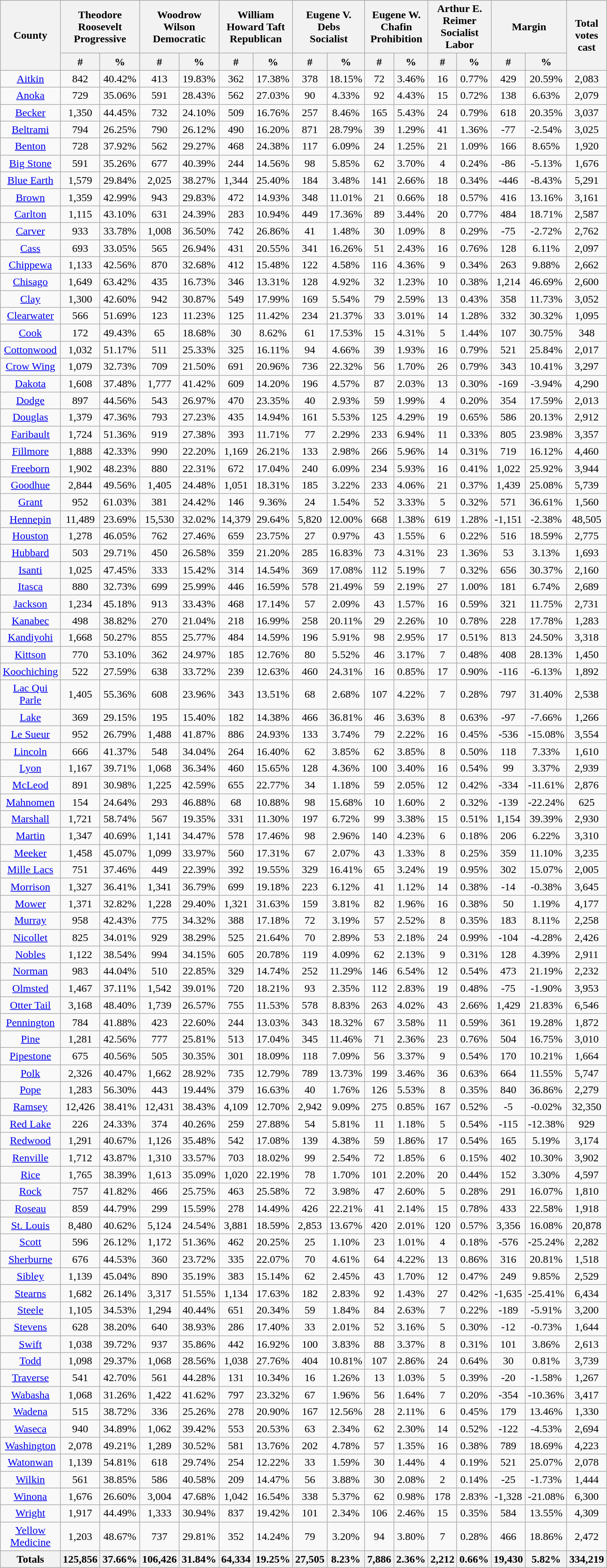<table class="wikitable sortable mw-collapsible mw-collapsed" width="60%" style="text-align:center">
<tr>
<th rowspan="2" style="text-align:center;">County</th>
<th colspan="2" style="text-align:center;">Theodore Roosevelt<br>Progressive</th>
<th colspan="2" style="text-align:center;">Woodrow Wilson<br>Democratic</th>
<th colspan="2">William Howard Taft<br>Republican</th>
<th colspan="2">Eugene V. Debs<br>Socialist</th>
<th colspan="2">Eugene W. Chafin<br>Prohibition</th>
<th colspan="2">Arthur E. Reimer<br>Socialist Labor</th>
<th colspan="2">Margin</th>
<th rowspan="2" style="text-align:center;">Total votes cast</th>
</tr>
<tr>
<th data-sort-type="number" style="text-align:center;">#</th>
<th data-sort-type="number" style="text-align:center;">%</th>
<th data-sort-type="number" style="text-align:center;">#</th>
<th data-sort-type="number" style="text-align:center;">%</th>
<th>#</th>
<th>%</th>
<th>#</th>
<th>%</th>
<th>#</th>
<th>%</th>
<th>#</th>
<th>%</th>
<th>#</th>
<th>%</th>
</tr>
<tr style="text-align:center;">
<td><a href='#'>Aitkin</a></td>
<td>842</td>
<td>40.42%</td>
<td>413</td>
<td>19.83%</td>
<td>362</td>
<td>17.38%</td>
<td>378</td>
<td>18.15%</td>
<td>72</td>
<td>3.46%</td>
<td>16</td>
<td>0.77%</td>
<td>429</td>
<td>20.59%</td>
<td>2,083</td>
</tr>
<tr style="text-align:center;">
<td><a href='#'>Anoka</a></td>
<td>729</td>
<td>35.06%</td>
<td>591</td>
<td>28.43%</td>
<td>562</td>
<td>27.03%</td>
<td>90</td>
<td>4.33%</td>
<td>92</td>
<td>4.43%</td>
<td>15</td>
<td>0.72%</td>
<td>138</td>
<td>6.63%</td>
<td>2,079</td>
</tr>
<tr style="text-align:center;">
<td><a href='#'>Becker</a></td>
<td>1,350</td>
<td>44.45%</td>
<td>732</td>
<td>24.10%</td>
<td>509</td>
<td>16.76%</td>
<td>257</td>
<td>8.46%</td>
<td>165</td>
<td>5.43%</td>
<td>24</td>
<td>0.79%</td>
<td>618</td>
<td>20.35%</td>
<td>3,037</td>
</tr>
<tr style="text-align:center;">
<td><a href='#'>Beltrami</a></td>
<td>794</td>
<td>26.25%</td>
<td>790</td>
<td>26.12%</td>
<td>490</td>
<td>16.20%</td>
<td>871</td>
<td>28.79%</td>
<td>39</td>
<td>1.29%</td>
<td>41</td>
<td>1.36%</td>
<td>-77</td>
<td>-2.54%</td>
<td>3,025</td>
</tr>
<tr style="text-align:center;">
<td><a href='#'>Benton</a></td>
<td>728</td>
<td>37.92%</td>
<td>562</td>
<td>29.27%</td>
<td>468</td>
<td>24.38%</td>
<td>117</td>
<td>6.09%</td>
<td>24</td>
<td>1.25%</td>
<td>21</td>
<td>1.09%</td>
<td>166</td>
<td>8.65%</td>
<td>1,920</td>
</tr>
<tr style="text-align:center;">
<td><a href='#'>Big Stone</a></td>
<td>591</td>
<td>35.26%</td>
<td>677</td>
<td>40.39%</td>
<td>244</td>
<td>14.56%</td>
<td>98</td>
<td>5.85%</td>
<td>62</td>
<td>3.70%</td>
<td>4</td>
<td>0.24%</td>
<td>-86</td>
<td>-5.13%</td>
<td>1,676</td>
</tr>
<tr style="text-align:center;">
<td><a href='#'>Blue Earth</a></td>
<td>1,579</td>
<td>29.84%</td>
<td>2,025</td>
<td>38.27%</td>
<td>1,344</td>
<td>25.40%</td>
<td>184</td>
<td>3.48%</td>
<td>141</td>
<td>2.66%</td>
<td>18</td>
<td>0.34%</td>
<td>-446</td>
<td>-8.43%</td>
<td>5,291</td>
</tr>
<tr style="text-align:center;">
<td><a href='#'>Brown</a></td>
<td>1,359</td>
<td>42.99%</td>
<td>943</td>
<td>29.83%</td>
<td>472</td>
<td>14.93%</td>
<td>348</td>
<td>11.01%</td>
<td>21</td>
<td>0.66%</td>
<td>18</td>
<td>0.57%</td>
<td>416</td>
<td>13.16%</td>
<td>3,161</td>
</tr>
<tr style="text-align:center;">
<td><a href='#'>Carlton</a></td>
<td>1,115</td>
<td>43.10%</td>
<td>631</td>
<td>24.39%</td>
<td>283</td>
<td>10.94%</td>
<td>449</td>
<td>17.36%</td>
<td>89</td>
<td>3.44%</td>
<td>20</td>
<td>0.77%</td>
<td>484</td>
<td>18.71%</td>
<td>2,587</td>
</tr>
<tr style="text-align:center;">
<td><a href='#'>Carver</a></td>
<td>933</td>
<td>33.78%</td>
<td>1,008</td>
<td>36.50%</td>
<td>742</td>
<td>26.86%</td>
<td>41</td>
<td>1.48%</td>
<td>30</td>
<td>1.09%</td>
<td>8</td>
<td>0.29%</td>
<td>-75</td>
<td>-2.72%</td>
<td>2,762</td>
</tr>
<tr style="text-align:center;">
<td><a href='#'>Cass</a></td>
<td>693</td>
<td>33.05%</td>
<td>565</td>
<td>26.94%</td>
<td>431</td>
<td>20.55%</td>
<td>341</td>
<td>16.26%</td>
<td>51</td>
<td>2.43%</td>
<td>16</td>
<td>0.76%</td>
<td>128</td>
<td>6.11%</td>
<td>2,097</td>
</tr>
<tr style="text-align:center;">
<td><a href='#'>Chippewa</a></td>
<td>1,133</td>
<td>42.56%</td>
<td>870</td>
<td>32.68%</td>
<td>412</td>
<td>15.48%</td>
<td>122</td>
<td>4.58%</td>
<td>116</td>
<td>4.36%</td>
<td>9</td>
<td>0.34%</td>
<td>263</td>
<td>9.88%</td>
<td>2,662</td>
</tr>
<tr style="text-align:center;">
<td><a href='#'>Chisago</a></td>
<td>1,649</td>
<td>63.42%</td>
<td>435</td>
<td>16.73%</td>
<td>346</td>
<td>13.31%</td>
<td>128</td>
<td>4.92%</td>
<td>32</td>
<td>1.23%</td>
<td>10</td>
<td>0.38%</td>
<td>1,214</td>
<td>46.69%</td>
<td>2,600</td>
</tr>
<tr style="text-align:center;">
<td><a href='#'>Clay</a></td>
<td>1,300</td>
<td>42.60%</td>
<td>942</td>
<td>30.87%</td>
<td>549</td>
<td>17.99%</td>
<td>169</td>
<td>5.54%</td>
<td>79</td>
<td>2.59%</td>
<td>13</td>
<td>0.43%</td>
<td>358</td>
<td>11.73%</td>
<td>3,052</td>
</tr>
<tr style="text-align:center;">
<td><a href='#'>Clearwater</a></td>
<td>566</td>
<td>51.69%</td>
<td>123</td>
<td>11.23%</td>
<td>125</td>
<td>11.42%</td>
<td>234</td>
<td>21.37%</td>
<td>33</td>
<td>3.01%</td>
<td>14</td>
<td>1.28%</td>
<td>332</td>
<td>30.32%</td>
<td>1,095</td>
</tr>
<tr style="text-align:center;">
<td><a href='#'>Cook</a></td>
<td>172</td>
<td>49.43%</td>
<td>65</td>
<td>18.68%</td>
<td>30</td>
<td>8.62%</td>
<td>61</td>
<td>17.53%</td>
<td>15</td>
<td>4.31%</td>
<td>5</td>
<td>1.44%</td>
<td>107</td>
<td>30.75%</td>
<td>348</td>
</tr>
<tr style="text-align:center;">
<td><a href='#'>Cottonwood</a></td>
<td>1,032</td>
<td>51.17%</td>
<td>511</td>
<td>25.33%</td>
<td>325</td>
<td>16.11%</td>
<td>94</td>
<td>4.66%</td>
<td>39</td>
<td>1.93%</td>
<td>16</td>
<td>0.79%</td>
<td>521</td>
<td>25.84%</td>
<td>2,017</td>
</tr>
<tr style="text-align:center;">
<td><a href='#'>Crow Wing</a></td>
<td>1,079</td>
<td>32.73%</td>
<td>709</td>
<td>21.50%</td>
<td>691</td>
<td>20.96%</td>
<td>736</td>
<td>22.32%</td>
<td>56</td>
<td>1.70%</td>
<td>26</td>
<td>0.79%</td>
<td>343</td>
<td>10.41%</td>
<td>3,297</td>
</tr>
<tr style="text-align:center;">
<td><a href='#'>Dakota</a></td>
<td>1,608</td>
<td>37.48%</td>
<td>1,777</td>
<td>41.42%</td>
<td>609</td>
<td>14.20%</td>
<td>196</td>
<td>4.57%</td>
<td>87</td>
<td>2.03%</td>
<td>13</td>
<td>0.30%</td>
<td>-169</td>
<td>-3.94%</td>
<td>4,290</td>
</tr>
<tr style="text-align:center;">
<td><a href='#'>Dodge</a></td>
<td>897</td>
<td>44.56%</td>
<td>543</td>
<td>26.97%</td>
<td>470</td>
<td>23.35%</td>
<td>40</td>
<td>2.93%</td>
<td>59</td>
<td>1.99%</td>
<td>4</td>
<td>0.20%</td>
<td>354</td>
<td>17.59%</td>
<td>2,013</td>
</tr>
<tr style="text-align:center;">
<td><a href='#'>Douglas</a></td>
<td>1,379</td>
<td>47.36%</td>
<td>793</td>
<td>27.23%</td>
<td>435</td>
<td>14.94%</td>
<td>161</td>
<td>5.53%</td>
<td>125</td>
<td>4.29%</td>
<td>19</td>
<td>0.65%</td>
<td>586</td>
<td>20.13%</td>
<td>2,912</td>
</tr>
<tr style="text-align:center;">
<td><a href='#'>Faribault</a></td>
<td>1,724</td>
<td>51.36%</td>
<td>919</td>
<td>27.38%</td>
<td>393</td>
<td>11.71%</td>
<td>77</td>
<td>2.29%</td>
<td>233</td>
<td>6.94%</td>
<td>11</td>
<td>0.33%</td>
<td>805</td>
<td>23.98%</td>
<td>3,357</td>
</tr>
<tr style="text-align:center;">
<td><a href='#'>Fillmore</a></td>
<td>1,888</td>
<td>42.33%</td>
<td>990</td>
<td>22.20%</td>
<td>1,169</td>
<td>26.21%</td>
<td>133</td>
<td>2.98%</td>
<td>266</td>
<td>5.96%</td>
<td>14</td>
<td>0.31%</td>
<td>719</td>
<td>16.12%</td>
<td>4,460</td>
</tr>
<tr style="text-align:center;">
<td><a href='#'>Freeborn</a></td>
<td>1,902</td>
<td>48.23%</td>
<td>880</td>
<td>22.31%</td>
<td>672</td>
<td>17.04%</td>
<td>240</td>
<td>6.09%</td>
<td>234</td>
<td>5.93%</td>
<td>16</td>
<td>0.41%</td>
<td>1,022</td>
<td>25.92%</td>
<td>3,944</td>
</tr>
<tr style="text-align:center;">
<td><a href='#'>Goodhue</a></td>
<td>2,844</td>
<td>49.56%</td>
<td>1,405</td>
<td>24.48%</td>
<td>1,051</td>
<td>18.31%</td>
<td>185</td>
<td>3.22%</td>
<td>233</td>
<td>4.06%</td>
<td>21</td>
<td>0.37%</td>
<td>1,439</td>
<td>25.08%</td>
<td>5,739</td>
</tr>
<tr style="text-align:center;">
<td><a href='#'>Grant</a></td>
<td>952</td>
<td>61.03%</td>
<td>381</td>
<td>24.42%</td>
<td>146</td>
<td>9.36%</td>
<td>24</td>
<td>1.54%</td>
<td>52</td>
<td>3.33%</td>
<td>5</td>
<td>0.32%</td>
<td>571</td>
<td>36.61%</td>
<td>1,560</td>
</tr>
<tr style="text-align:center;">
<td><a href='#'>Hennepin</a></td>
<td>11,489</td>
<td>23.69%</td>
<td>15,530</td>
<td>32.02%</td>
<td>14,379</td>
<td>29.64%</td>
<td>5,820</td>
<td>12.00%</td>
<td>668</td>
<td>1.38%</td>
<td>619</td>
<td>1.28%</td>
<td>-1,151</td>
<td>-2.38%</td>
<td>48,505</td>
</tr>
<tr style="text-align:center;">
<td><a href='#'>Houston</a></td>
<td>1,278</td>
<td>46.05%</td>
<td>762</td>
<td>27.46%</td>
<td>659</td>
<td>23.75%</td>
<td>27</td>
<td>0.97%</td>
<td>43</td>
<td>1.55%</td>
<td>6</td>
<td>0.22%</td>
<td>516</td>
<td>18.59%</td>
<td>2,775</td>
</tr>
<tr style="text-align:center;">
<td><a href='#'>Hubbard</a></td>
<td>503</td>
<td>29.71%</td>
<td>450</td>
<td>26.58%</td>
<td>359</td>
<td>21.20%</td>
<td>285</td>
<td>16.83%</td>
<td>73</td>
<td>4.31%</td>
<td>23</td>
<td>1.36%</td>
<td>53</td>
<td>3.13%</td>
<td>1,693</td>
</tr>
<tr style="text-align:center;">
<td><a href='#'>Isanti</a></td>
<td>1,025</td>
<td>47.45%</td>
<td>333</td>
<td>15.42%</td>
<td>314</td>
<td>14.54%</td>
<td>369</td>
<td>17.08%</td>
<td>112</td>
<td>5.19%</td>
<td>7</td>
<td>0.32%</td>
<td>656</td>
<td>30.37%</td>
<td>2,160</td>
</tr>
<tr style="text-align:center;">
<td><a href='#'>Itasca</a></td>
<td>880</td>
<td>32.73%</td>
<td>699</td>
<td>25.99%</td>
<td>446</td>
<td>16.59%</td>
<td>578</td>
<td>21.49%</td>
<td>59</td>
<td>2.19%</td>
<td>27</td>
<td>1.00%</td>
<td>181</td>
<td>6.74%</td>
<td>2,689</td>
</tr>
<tr style="text-align:center;">
<td><a href='#'>Jackson</a></td>
<td>1,234</td>
<td>45.18%</td>
<td>913</td>
<td>33.43%</td>
<td>468</td>
<td>17.14%</td>
<td>57</td>
<td>2.09%</td>
<td>43</td>
<td>1.57%</td>
<td>16</td>
<td>0.59%</td>
<td>321</td>
<td>11.75%</td>
<td>2,731</td>
</tr>
<tr style="text-align:center;">
<td><a href='#'>Kanabec</a></td>
<td>498</td>
<td>38.82%</td>
<td>270</td>
<td>21.04%</td>
<td>218</td>
<td>16.99%</td>
<td>258</td>
<td>20.11%</td>
<td>29</td>
<td>2.26%</td>
<td>10</td>
<td>0.78%</td>
<td>228</td>
<td>17.78%</td>
<td>1,283</td>
</tr>
<tr style="text-align:center;">
<td><a href='#'>Kandiyohi</a></td>
<td>1,668</td>
<td>50.27%</td>
<td>855</td>
<td>25.77%</td>
<td>484</td>
<td>14.59%</td>
<td>196</td>
<td>5.91%</td>
<td>98</td>
<td>2.95%</td>
<td>17</td>
<td>0.51%</td>
<td>813</td>
<td>24.50%</td>
<td>3,318</td>
</tr>
<tr style="text-align:center;">
<td><a href='#'>Kittson</a></td>
<td>770</td>
<td>53.10%</td>
<td>362</td>
<td>24.97%</td>
<td>185</td>
<td>12.76%</td>
<td>80</td>
<td>5.52%</td>
<td>46</td>
<td>3.17%</td>
<td>7</td>
<td>0.48%</td>
<td>408</td>
<td>28.13%</td>
<td>1,450</td>
</tr>
<tr style="text-align:center;">
<td><a href='#'>Koochiching</a></td>
<td>522</td>
<td>27.59%</td>
<td>638</td>
<td>33.72%</td>
<td>239</td>
<td>12.63%</td>
<td>460</td>
<td>24.31%</td>
<td>16</td>
<td>0.85%</td>
<td>17</td>
<td>0.90%</td>
<td>-116</td>
<td>-6.13%</td>
<td>1,892</td>
</tr>
<tr style="text-align:center;">
<td><a href='#'>Lac Qui Parle</a></td>
<td>1,405</td>
<td>55.36%</td>
<td>608</td>
<td>23.96%</td>
<td>343</td>
<td>13.51%</td>
<td>68</td>
<td>2.68%</td>
<td>107</td>
<td>4.22%</td>
<td>7</td>
<td>0.28%</td>
<td>797</td>
<td>31.40%</td>
<td>2,538</td>
</tr>
<tr style="text-align:center;">
<td><a href='#'>Lake</a></td>
<td>369</td>
<td>29.15%</td>
<td>195</td>
<td>15.40%</td>
<td>182</td>
<td>14.38%</td>
<td>466</td>
<td>36.81%</td>
<td>46</td>
<td>3.63%</td>
<td>8</td>
<td>0.63%</td>
<td>-97</td>
<td>-7.66%</td>
<td>1,266</td>
</tr>
<tr style="text-align:center;">
<td><a href='#'>Le Sueur</a></td>
<td>952</td>
<td>26.79%</td>
<td>1,488</td>
<td>41.87%</td>
<td>886</td>
<td>24.93%</td>
<td>133</td>
<td>3.74%</td>
<td>79</td>
<td>2.22%</td>
<td>16</td>
<td>0.45%</td>
<td>-536</td>
<td>-15.08%</td>
<td>3,554</td>
</tr>
<tr style="text-align:center;">
<td><a href='#'>Lincoln</a></td>
<td>666</td>
<td>41.37%</td>
<td>548</td>
<td>34.04%</td>
<td>264</td>
<td>16.40%</td>
<td>62</td>
<td>3.85%</td>
<td>62</td>
<td>3.85%</td>
<td>8</td>
<td>0.50%</td>
<td>118</td>
<td>7.33%</td>
<td>1,610</td>
</tr>
<tr style="text-align:center;">
<td><a href='#'>Lyon</a></td>
<td>1,167</td>
<td>39.71%</td>
<td>1,068</td>
<td>36.34%</td>
<td>460</td>
<td>15.65%</td>
<td>128</td>
<td>4.36%</td>
<td>100</td>
<td>3.40%</td>
<td>16</td>
<td>0.54%</td>
<td>99</td>
<td>3.37%</td>
<td>2,939</td>
</tr>
<tr style="text-align:center;">
<td><a href='#'>McLeod</a></td>
<td>891</td>
<td>30.98%</td>
<td>1,225</td>
<td>42.59%</td>
<td>655</td>
<td>22.77%</td>
<td>34</td>
<td>1.18%</td>
<td>59</td>
<td>2.05%</td>
<td>12</td>
<td>0.42%</td>
<td>-334</td>
<td>-11.61%</td>
<td>2,876</td>
</tr>
<tr style="text-align:center;">
<td><a href='#'>Mahnomen</a></td>
<td>154</td>
<td>24.64%</td>
<td>293</td>
<td>46.88%</td>
<td>68</td>
<td>10.88%</td>
<td>98</td>
<td>15.68%</td>
<td>10</td>
<td>1.60%</td>
<td>2</td>
<td>0.32%</td>
<td>-139</td>
<td>-22.24%</td>
<td>625</td>
</tr>
<tr style="text-align:center;">
<td><a href='#'>Marshall</a></td>
<td>1,721</td>
<td>58.74%</td>
<td>567</td>
<td>19.35%</td>
<td>331</td>
<td>11.30%</td>
<td>197</td>
<td>6.72%</td>
<td>99</td>
<td>3.38%</td>
<td>15</td>
<td>0.51%</td>
<td>1,154</td>
<td>39.39%</td>
<td>2,930</td>
</tr>
<tr style="text-align:center;">
<td><a href='#'>Martin</a></td>
<td>1,347</td>
<td>40.69%</td>
<td>1,141</td>
<td>34.47%</td>
<td>578</td>
<td>17.46%</td>
<td>98</td>
<td>2.96%</td>
<td>140</td>
<td>4.23%</td>
<td>6</td>
<td>0.18%</td>
<td>206</td>
<td>6.22%</td>
<td>3,310</td>
</tr>
<tr style="text-align:center;">
<td><a href='#'>Meeker</a></td>
<td>1,458</td>
<td>45.07%</td>
<td>1,099</td>
<td>33.97%</td>
<td>560</td>
<td>17.31%</td>
<td>67</td>
<td>2.07%</td>
<td>43</td>
<td>1.33%</td>
<td>8</td>
<td>0.25%</td>
<td>359</td>
<td>11.10%</td>
<td>3,235</td>
</tr>
<tr style="text-align:center;">
<td><a href='#'>Mille Lacs</a></td>
<td>751</td>
<td>37.46%</td>
<td>449</td>
<td>22.39%</td>
<td>392</td>
<td>19.55%</td>
<td>329</td>
<td>16.41%</td>
<td>65</td>
<td>3.24%</td>
<td>19</td>
<td>0.95%</td>
<td>302</td>
<td>15.07%</td>
<td>2,005</td>
</tr>
<tr style="text-align:center;">
<td><a href='#'>Morrison</a></td>
<td>1,327</td>
<td>36.41%</td>
<td>1,341</td>
<td>36.79%</td>
<td>699</td>
<td>19.18%</td>
<td>223</td>
<td>6.12%</td>
<td>41</td>
<td>1.12%</td>
<td>14</td>
<td>0.38%</td>
<td>-14</td>
<td>-0.38%</td>
<td>3,645</td>
</tr>
<tr style="text-align:center;">
<td><a href='#'>Mower</a></td>
<td>1,371</td>
<td>32.82%</td>
<td>1,228</td>
<td>29.40%</td>
<td>1,321</td>
<td>31.63%</td>
<td>159</td>
<td>3.81%</td>
<td>82</td>
<td>1.96%</td>
<td>16</td>
<td>0.38%</td>
<td>50</td>
<td>1.19%</td>
<td>4,177</td>
</tr>
<tr style="text-align:center;">
<td><a href='#'>Murray</a></td>
<td>958</td>
<td>42.43%</td>
<td>775</td>
<td>34.32%</td>
<td>388</td>
<td>17.18%</td>
<td>72</td>
<td>3.19%</td>
<td>57</td>
<td>2.52%</td>
<td>8</td>
<td>0.35%</td>
<td>183</td>
<td>8.11%</td>
<td>2,258</td>
</tr>
<tr style="text-align:center;">
<td><a href='#'>Nicollet</a></td>
<td>825</td>
<td>34.01%</td>
<td>929</td>
<td>38.29%</td>
<td>525</td>
<td>21.64%</td>
<td>70</td>
<td>2.89%</td>
<td>53</td>
<td>2.18%</td>
<td>24</td>
<td>0.99%</td>
<td>-104</td>
<td>-4.28%</td>
<td>2,426</td>
</tr>
<tr style="text-align:center;">
<td><a href='#'>Nobles</a></td>
<td>1,122</td>
<td>38.54%</td>
<td>994</td>
<td>34.15%</td>
<td>605</td>
<td>20.78%</td>
<td>119</td>
<td>4.09%</td>
<td>62</td>
<td>2.13%</td>
<td>9</td>
<td>0.31%</td>
<td>128</td>
<td>4.39%</td>
<td>2,911</td>
</tr>
<tr style="text-align:center;">
<td><a href='#'>Norman</a></td>
<td>983</td>
<td>44.04%</td>
<td>510</td>
<td>22.85%</td>
<td>329</td>
<td>14.74%</td>
<td>252</td>
<td>11.29%</td>
<td>146</td>
<td>6.54%</td>
<td>12</td>
<td>0.54%</td>
<td>473</td>
<td>21.19%</td>
<td>2,232</td>
</tr>
<tr style="text-align:center;">
<td><a href='#'>Olmsted</a></td>
<td>1,467</td>
<td>37.11%</td>
<td>1,542</td>
<td>39.01%</td>
<td>720</td>
<td>18.21%</td>
<td>93</td>
<td>2.35%</td>
<td>112</td>
<td>2.83%</td>
<td>19</td>
<td>0.48%</td>
<td>-75</td>
<td>-1.90%</td>
<td>3,953</td>
</tr>
<tr style="text-align:center;">
<td><a href='#'>Otter Tail</a></td>
<td>3,168</td>
<td>48.40%</td>
<td>1,739</td>
<td>26.57%</td>
<td>755</td>
<td>11.53%</td>
<td>578</td>
<td>8.83%</td>
<td>263</td>
<td>4.02%</td>
<td>43</td>
<td>2.66%</td>
<td>1,429</td>
<td>21.83%</td>
<td>6,546</td>
</tr>
<tr style="text-align:center;">
<td><a href='#'>Pennington</a></td>
<td>784</td>
<td>41.88%</td>
<td>423</td>
<td>22.60%</td>
<td>244</td>
<td>13.03%</td>
<td>343</td>
<td>18.32%</td>
<td>67</td>
<td>3.58%</td>
<td>11</td>
<td>0.59%</td>
<td>361</td>
<td>19.28%</td>
<td>1,872</td>
</tr>
<tr style="text-align:center;">
<td><a href='#'>Pine</a></td>
<td>1,281</td>
<td>42.56%</td>
<td>777</td>
<td>25.81%</td>
<td>513</td>
<td>17.04%</td>
<td>345</td>
<td>11.46%</td>
<td>71</td>
<td>2.36%</td>
<td>23</td>
<td>0.76%</td>
<td>504</td>
<td>16.75%</td>
<td>3,010</td>
</tr>
<tr style="text-align:center;">
<td><a href='#'>Pipestone</a></td>
<td>675</td>
<td>40.56%</td>
<td>505</td>
<td>30.35%</td>
<td>301</td>
<td>18.09%</td>
<td>118</td>
<td>7.09%</td>
<td>56</td>
<td>3.37%</td>
<td>9</td>
<td>0.54%</td>
<td>170</td>
<td>10.21%</td>
<td>1,664</td>
</tr>
<tr style="text-align:center;">
<td><a href='#'>Polk</a></td>
<td>2,326</td>
<td>40.47%</td>
<td>1,662</td>
<td>28.92%</td>
<td>735</td>
<td>12.79%</td>
<td>789</td>
<td>13.73%</td>
<td>199</td>
<td>3.46%</td>
<td>36</td>
<td>0.63%</td>
<td>664</td>
<td>11.55%</td>
<td>5,747</td>
</tr>
<tr style="text-align:center;">
<td><a href='#'>Pope</a></td>
<td>1,283</td>
<td>56.30%</td>
<td>443</td>
<td>19.44%</td>
<td>379</td>
<td>16.63%</td>
<td>40</td>
<td>1.76%</td>
<td>126</td>
<td>5.53%</td>
<td>8</td>
<td>0.35%</td>
<td>840</td>
<td>36.86%</td>
<td>2,279</td>
</tr>
<tr style="text-align:center;">
<td><a href='#'>Ramsey</a></td>
<td>12,426</td>
<td>38.41%</td>
<td>12,431</td>
<td>38.43%</td>
<td>4,109</td>
<td>12.70%</td>
<td>2,942</td>
<td>9.09%</td>
<td>275</td>
<td>0.85%</td>
<td>167</td>
<td>0.52%</td>
<td>-5</td>
<td>-0.02%</td>
<td>32,350</td>
</tr>
<tr style="text-align:center;">
<td><a href='#'>Red Lake</a></td>
<td>226</td>
<td>24.33%</td>
<td>374</td>
<td>40.26%</td>
<td>259</td>
<td>27.88%</td>
<td>54</td>
<td>5.81%</td>
<td>11</td>
<td>1.18%</td>
<td>5</td>
<td>0.54%</td>
<td>-115</td>
<td>-12.38%</td>
<td>929</td>
</tr>
<tr style="text-align:center;">
<td><a href='#'>Redwood</a></td>
<td>1,291</td>
<td>40.67%</td>
<td>1,126</td>
<td>35.48%</td>
<td>542</td>
<td>17.08%</td>
<td>139</td>
<td>4.38%</td>
<td>59</td>
<td>1.86%</td>
<td>17</td>
<td>0.54%</td>
<td>165</td>
<td>5.19%</td>
<td>3,174</td>
</tr>
<tr style="text-align:center;">
<td><a href='#'>Renville</a></td>
<td>1,712</td>
<td>43.87%</td>
<td>1,310</td>
<td>33.57%</td>
<td>703</td>
<td>18.02%</td>
<td>99</td>
<td>2.54%</td>
<td>72</td>
<td>1.85%</td>
<td>6</td>
<td>0.15%</td>
<td>402</td>
<td>10.30%</td>
<td>3,902</td>
</tr>
<tr style="text-align:center;">
<td><a href='#'>Rice</a></td>
<td>1,765</td>
<td>38.39%</td>
<td>1,613</td>
<td>35.09%</td>
<td>1,020</td>
<td>22.19%</td>
<td>78</td>
<td>1.70%</td>
<td>101</td>
<td>2.20%</td>
<td>20</td>
<td>0.44%</td>
<td>152</td>
<td>3.30%</td>
<td>4,597</td>
</tr>
<tr style="text-align:center;">
<td><a href='#'>Rock</a></td>
<td>757</td>
<td>41.82%</td>
<td>466</td>
<td>25.75%</td>
<td>463</td>
<td>25.58%</td>
<td>72</td>
<td>3.98%</td>
<td>47</td>
<td>2.60%</td>
<td>5</td>
<td>0.28%</td>
<td>291</td>
<td>16.07%</td>
<td>1,810</td>
</tr>
<tr style="text-align:center;">
<td><a href='#'>Roseau</a></td>
<td>859</td>
<td>44.79%</td>
<td>299</td>
<td>15.59%</td>
<td>278</td>
<td>14.49%</td>
<td>426</td>
<td>22.21%</td>
<td>41</td>
<td>2.14%</td>
<td>15</td>
<td>0.78%</td>
<td>433</td>
<td>22.58%</td>
<td>1,918</td>
</tr>
<tr style="text-align:center;">
<td><a href='#'>St. Louis</a></td>
<td>8,480</td>
<td>40.62%</td>
<td>5,124</td>
<td>24.54%</td>
<td>3,881</td>
<td>18.59%</td>
<td>2,853</td>
<td>13.67%</td>
<td>420</td>
<td>2.01%</td>
<td>120</td>
<td>0.57%</td>
<td>3,356</td>
<td>16.08%</td>
<td>20,878</td>
</tr>
<tr style="text-align:center;">
<td><a href='#'>Scott</a></td>
<td>596</td>
<td>26.12%</td>
<td>1,172</td>
<td>51.36%</td>
<td>462</td>
<td>20.25%</td>
<td>25</td>
<td>1.10%</td>
<td>23</td>
<td>1.01%</td>
<td>4</td>
<td>0.18%</td>
<td>-576</td>
<td>-25.24%</td>
<td>2,282</td>
</tr>
<tr style="text-align:center;">
<td><a href='#'>Sherburne</a></td>
<td>676</td>
<td>44.53%</td>
<td>360</td>
<td>23.72%</td>
<td>335</td>
<td>22.07%</td>
<td>70</td>
<td>4.61%</td>
<td>64</td>
<td>4.22%</td>
<td>13</td>
<td>0.86%</td>
<td>316</td>
<td>20.81%</td>
<td>1,518</td>
</tr>
<tr style="text-align:center;">
<td><a href='#'>Sibley</a></td>
<td>1,139</td>
<td>45.04%</td>
<td>890</td>
<td>35.19%</td>
<td>383</td>
<td>15.14%</td>
<td>62</td>
<td>2.45%</td>
<td>43</td>
<td>1.70%</td>
<td>12</td>
<td>0.47%</td>
<td>249</td>
<td>9.85%</td>
<td>2,529</td>
</tr>
<tr style="text-align:center;">
<td><a href='#'>Stearns</a></td>
<td>1,682</td>
<td>26.14%</td>
<td>3,317</td>
<td>51.55%</td>
<td>1,134</td>
<td>17.63%</td>
<td>182</td>
<td>2.83%</td>
<td>92</td>
<td>1.43%</td>
<td>27</td>
<td>0.42%</td>
<td>-1,635</td>
<td>-25.41%</td>
<td>6,434</td>
</tr>
<tr style="text-align:center;">
<td><a href='#'>Steele</a></td>
<td>1,105</td>
<td>34.53%</td>
<td>1,294</td>
<td>40.44%</td>
<td>651</td>
<td>20.34%</td>
<td>59</td>
<td>1.84%</td>
<td>84</td>
<td>2.63%</td>
<td>7</td>
<td>0.22%</td>
<td>-189</td>
<td>-5.91%</td>
<td>3,200</td>
</tr>
<tr style="text-align:center;">
<td><a href='#'>Stevens</a></td>
<td>628</td>
<td>38.20%</td>
<td>640</td>
<td>38.93%</td>
<td>286</td>
<td>17.40%</td>
<td>33</td>
<td>2.01%</td>
<td>52</td>
<td>3.16%</td>
<td>5</td>
<td>0.30%</td>
<td>-12</td>
<td>-0.73%</td>
<td>1,644</td>
</tr>
<tr style="text-align:center;">
<td><a href='#'>Swift</a></td>
<td>1,038</td>
<td>39.72%</td>
<td>937</td>
<td>35.86%</td>
<td>442</td>
<td>16.92%</td>
<td>100</td>
<td>3.83%</td>
<td>88</td>
<td>3.37%</td>
<td>8</td>
<td>0.31%</td>
<td>101</td>
<td>3.86%</td>
<td>2,613</td>
</tr>
<tr style="text-align:center;">
<td><a href='#'>Todd</a></td>
<td>1,098</td>
<td>29.37%</td>
<td>1,068</td>
<td>28.56%</td>
<td>1,038</td>
<td>27.76%</td>
<td>404</td>
<td>10.81%</td>
<td>107</td>
<td>2.86%</td>
<td>24</td>
<td>0.64%</td>
<td>30</td>
<td>0.81%</td>
<td>3,739</td>
</tr>
<tr style="text-align:center;">
<td><a href='#'>Traverse</a></td>
<td>541</td>
<td>42.70%</td>
<td>561</td>
<td>44.28%</td>
<td>131</td>
<td>10.34%</td>
<td>16</td>
<td>1.26%</td>
<td>13</td>
<td>1.03%</td>
<td>5</td>
<td>0.39%</td>
<td>-20</td>
<td>-1.58%</td>
<td>1,267</td>
</tr>
<tr style="text-align:center;">
<td><a href='#'>Wabasha</a></td>
<td>1,068</td>
<td>31.26%</td>
<td>1,422</td>
<td>41.62%</td>
<td>797</td>
<td>23.32%</td>
<td>67</td>
<td>1.96%</td>
<td>56</td>
<td>1.64%</td>
<td>7</td>
<td>0.20%</td>
<td>-354</td>
<td>-10.36%</td>
<td>3,417</td>
</tr>
<tr style="text-align:center;">
<td><a href='#'>Wadena</a></td>
<td>515</td>
<td>38.72%</td>
<td>336</td>
<td>25.26%</td>
<td>278</td>
<td>20.90%</td>
<td>167</td>
<td>12.56%</td>
<td>28</td>
<td>2.11%</td>
<td>6</td>
<td>0.45%</td>
<td>179</td>
<td>13.46%</td>
<td>1,330</td>
</tr>
<tr style="text-align:center;">
<td><a href='#'>Waseca</a></td>
<td>940</td>
<td>34.89%</td>
<td>1,062</td>
<td>39.42%</td>
<td>553</td>
<td>20.53%</td>
<td>63</td>
<td>2.34%</td>
<td>62</td>
<td>2.30%</td>
<td>14</td>
<td>0.52%</td>
<td>-122</td>
<td>-4.53%</td>
<td>2,694</td>
</tr>
<tr style="text-align:center;">
<td><a href='#'>Washington</a></td>
<td>2,078</td>
<td>49.21%</td>
<td>1,289</td>
<td>30.52%</td>
<td>581</td>
<td>13.76%</td>
<td>202</td>
<td>4.78%</td>
<td>57</td>
<td>1.35%</td>
<td>16</td>
<td>0.38%</td>
<td>789</td>
<td>18.69%</td>
<td>4,223</td>
</tr>
<tr style="text-align:center;">
<td><a href='#'>Watonwan</a></td>
<td>1,139</td>
<td>54.81%</td>
<td>618</td>
<td>29.74%</td>
<td>254</td>
<td>12.22%</td>
<td>33</td>
<td>1.59%</td>
<td>30</td>
<td>1.44%</td>
<td>4</td>
<td>0.19%</td>
<td>521</td>
<td>25.07%</td>
<td>2,078</td>
</tr>
<tr style="text-align:center;">
<td><a href='#'>Wilkin</a></td>
<td>561</td>
<td>38.85%</td>
<td>586</td>
<td>40.58%</td>
<td>209</td>
<td>14.47%</td>
<td>56</td>
<td>3.88%</td>
<td>30</td>
<td>2.08%</td>
<td>2</td>
<td>0.14%</td>
<td>-25</td>
<td>-1.73%</td>
<td>1,444</td>
</tr>
<tr style="text-align:center;">
<td><a href='#'>Winona</a></td>
<td>1,676</td>
<td>26.60%</td>
<td>3,004</td>
<td>47.68%</td>
<td>1,042</td>
<td>16.54%</td>
<td>338</td>
<td>5.37%</td>
<td>62</td>
<td>0.98%</td>
<td>178</td>
<td>2.83%</td>
<td>-1,328</td>
<td>-21.08%</td>
<td>6,300</td>
</tr>
<tr style="text-align:center;">
<td><a href='#'>Wright</a></td>
<td>1,917</td>
<td>44.49%</td>
<td>1,333</td>
<td>30.94%</td>
<td>837</td>
<td>19.42%</td>
<td>101</td>
<td>2.34%</td>
<td>106</td>
<td>2.46%</td>
<td>15</td>
<td>0.35%</td>
<td>584</td>
<td>13.55%</td>
<td>4,309</td>
</tr>
<tr style="text-align:center;">
<td><a href='#'>Yellow Medicine</a></td>
<td>1,203</td>
<td>48.67%</td>
<td>737</td>
<td>29.81%</td>
<td>352</td>
<td>14.24%</td>
<td>79</td>
<td>3.20%</td>
<td>94</td>
<td>3.80%</td>
<td>7</td>
<td>0.28%</td>
<td>466</td>
<td>18.86%</td>
<td>2,472</td>
</tr>
<tr>
<th>Totals</th>
<th>125,856</th>
<th>37.66%</th>
<th>106,426</th>
<th>31.84%</th>
<th>64,334</th>
<th>19.25%</th>
<th>27,505</th>
<th>8.23%</th>
<th>7,886</th>
<th>2.36%</th>
<th>2,212</th>
<th>0.66%</th>
<th>19,430</th>
<th>5.82%</th>
<th>334,219</th>
</tr>
</table>
